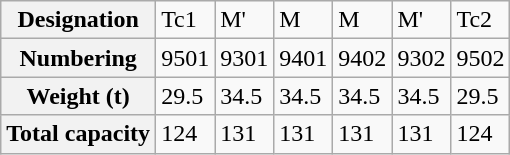<table class="wikitable">
<tr>
<th>Designation</th>
<td>Tc1</td>
<td>M'</td>
<td>M</td>
<td>M</td>
<td>M'</td>
<td>Tc2</td>
</tr>
<tr>
<th>Numbering</th>
<td>9501</td>
<td>9301</td>
<td>9401</td>
<td>9402</td>
<td>9302</td>
<td>9502</td>
</tr>
<tr>
<th>Weight (t)</th>
<td>29.5</td>
<td>34.5</td>
<td>34.5</td>
<td>34.5</td>
<td>34.5</td>
<td>29.5</td>
</tr>
<tr>
<th>Total capacity</th>
<td>124</td>
<td>131</td>
<td>131</td>
<td>131</td>
<td>131</td>
<td>124</td>
</tr>
</table>
